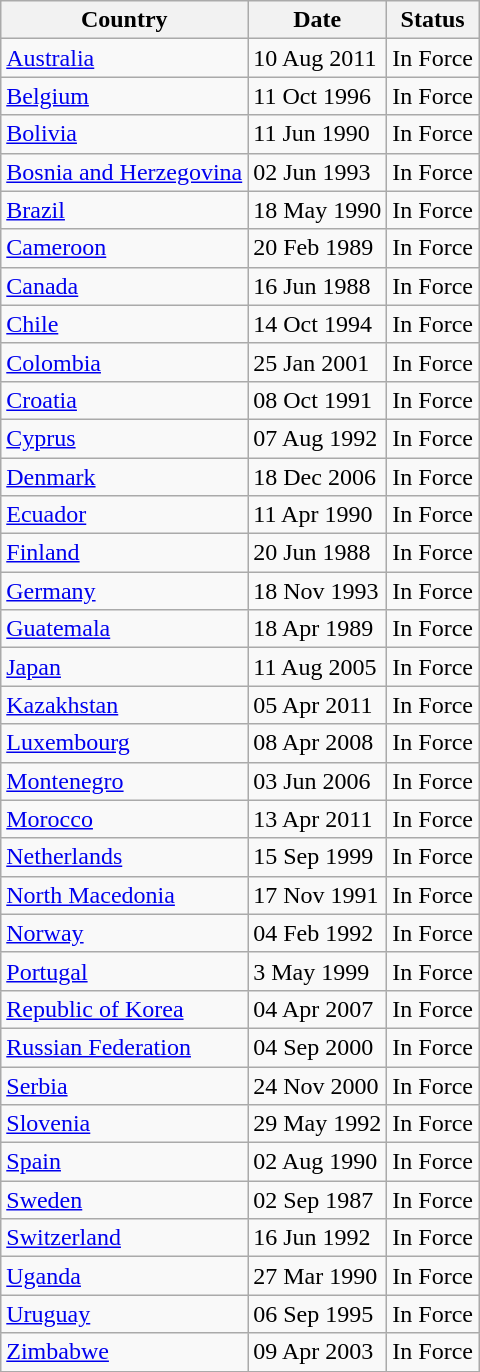<table class="wikitable">
<tr>
<th>Country</th>
<th>Date</th>
<th>Status</th>
</tr>
<tr>
<td><a href='#'>Australia</a></td>
<td>10 Aug 2011</td>
<td>In Force</td>
</tr>
<tr>
<td><a href='#'>Belgium</a></td>
<td>11 Oct 1996</td>
<td>In Force</td>
</tr>
<tr>
<td><a href='#'>Bolivia</a></td>
<td>11 Jun 1990</td>
<td>In Force</td>
</tr>
<tr>
<td><a href='#'>Bosnia and Herzegovina</a></td>
<td>02 Jun 1993</td>
<td>In Force</td>
</tr>
<tr>
<td><a href='#'>Brazil</a></td>
<td>18 May 1990</td>
<td>In Force</td>
</tr>
<tr>
<td><a href='#'>Cameroon</a></td>
<td>20 Feb 1989</td>
<td>In Force</td>
</tr>
<tr>
<td><a href='#'>Canada</a></td>
<td>16 Jun 1988</td>
<td>In Force</td>
</tr>
<tr>
<td><a href='#'>Chile</a></td>
<td>14 Oct 1994</td>
<td>In Force</td>
</tr>
<tr>
<td><a href='#'>Colombia</a></td>
<td>25 Jan 2001</td>
<td>In Force</td>
</tr>
<tr>
<td><a href='#'>Croatia</a></td>
<td>08 Oct 1991</td>
<td>In Force</td>
</tr>
<tr>
<td><a href='#'>Cyprus</a></td>
<td>07 Aug 1992</td>
<td>In Force</td>
</tr>
<tr>
<td><a href='#'>Denmark</a></td>
<td>18 Dec 2006</td>
<td>In Force</td>
</tr>
<tr>
<td><a href='#'>Ecuador</a></td>
<td>11 Apr 1990</td>
<td>In Force</td>
</tr>
<tr>
<td><a href='#'>Finland</a></td>
<td>20 Jun 1988</td>
<td>In Force</td>
</tr>
<tr>
<td><a href='#'>Germany</a></td>
<td>18 Nov 1993</td>
<td>In Force</td>
</tr>
<tr>
<td><a href='#'>Guatemala</a></td>
<td>18 Apr 1989</td>
<td>In Force</td>
</tr>
<tr>
<td><a href='#'>Japan</a></td>
<td>11 Aug 2005</td>
<td>In Force</td>
</tr>
<tr>
<td><a href='#'>Kazakhstan</a></td>
<td>05 Apr 2011</td>
<td>In Force</td>
</tr>
<tr>
<td><a href='#'>Luxembourg</a></td>
<td>08 Apr 2008</td>
<td>In Force</td>
</tr>
<tr>
<td><a href='#'>Montenegro</a></td>
<td>03 Jun 2006</td>
<td>In Force</td>
</tr>
<tr>
<td><a href='#'>Morocco</a></td>
<td>13 Apr 2011</td>
<td>In Force</td>
</tr>
<tr>
<td><a href='#'>Netherlands</a></td>
<td>15 Sep 1999</td>
<td>In Force</td>
</tr>
<tr>
<td><a href='#'>North Macedonia</a></td>
<td>17 Nov 1991</td>
<td>In Force</td>
</tr>
<tr>
<td><a href='#'>Norway</a></td>
<td>04 Feb 1992</td>
<td>In Force</td>
</tr>
<tr>
<td><a href='#'>Portugal</a></td>
<td>3 May 1999</td>
<td>In Force</td>
</tr>
<tr>
<td><a href='#'>Republic of Korea</a></td>
<td>04 Apr 2007</td>
<td>In Force</td>
</tr>
<tr>
<td><a href='#'>Russian Federation</a></td>
<td>04 Sep 2000</td>
<td>In Force</td>
</tr>
<tr>
<td><a href='#'>Serbia</a></td>
<td>24 Nov 2000</td>
<td>In Force</td>
</tr>
<tr>
<td><a href='#'>Slovenia</a></td>
<td>29 May 1992</td>
<td>In Force</td>
</tr>
<tr>
<td><a href='#'>Spain</a></td>
<td>02 Aug 1990</td>
<td>In Force</td>
</tr>
<tr>
<td><a href='#'>Sweden</a></td>
<td>02 Sep 1987</td>
<td>In Force</td>
</tr>
<tr>
<td><a href='#'>Switzerland</a></td>
<td>16 Jun 1992</td>
<td>In Force</td>
</tr>
<tr>
<td><a href='#'>Uganda</a></td>
<td>27 Mar 1990</td>
<td>In Force</td>
</tr>
<tr>
<td><a href='#'>Uruguay</a></td>
<td>06 Sep 1995</td>
<td>In Force</td>
</tr>
<tr>
<td><a href='#'>Zimbabwe</a></td>
<td>09 Apr 2003</td>
<td>In Force</td>
</tr>
<tr>
</tr>
</table>
